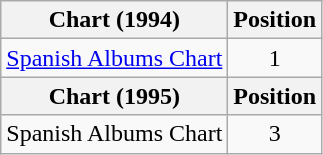<table class="wikitable sortable">
<tr>
<th>Chart (1994)</th>
<th>Position</th>
</tr>
<tr>
<td><a href='#'>Spanish Albums Chart</a></td>
<td style="text-align:center;">1</td>
</tr>
<tr>
<th>Chart (1995)</th>
<th>Position</th>
</tr>
<tr>
<td>Spanish Albums Chart</td>
<td style="text-align:center;">3</td>
</tr>
</table>
